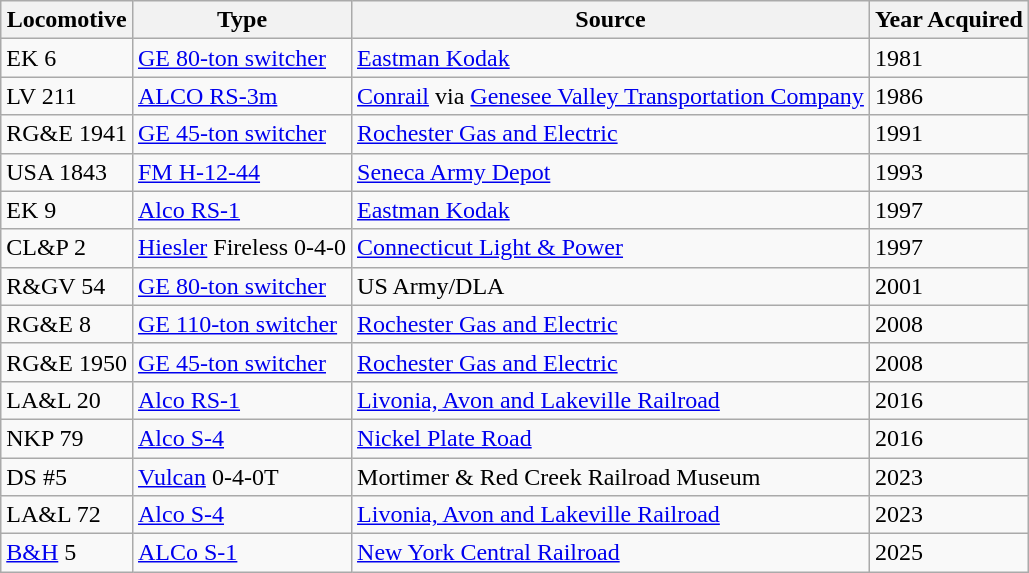<table class="wikitable">
<tr>
<th>Locomotive</th>
<th>Type</th>
<th>Source</th>
<th>Year Acquired</th>
</tr>
<tr>
<td>EK 6</td>
<td><a href='#'>GE 80-ton switcher</a></td>
<td><a href='#'>Eastman Kodak</a></td>
<td>1981</td>
</tr>
<tr>
<td>LV 211</td>
<td><a href='#'>ALCO RS-3m</a></td>
<td><a href='#'>Conrail</a> via <a href='#'>Genesee Valley Transportation Company</a></td>
<td>1986</td>
</tr>
<tr>
<td>RG&E 1941</td>
<td><a href='#'>GE 45-ton switcher</a></td>
<td><a href='#'>Rochester Gas and Electric</a></td>
<td>1991</td>
</tr>
<tr>
<td>USA 1843</td>
<td><a href='#'>FM H-12-44</a></td>
<td><a href='#'>Seneca Army Depot</a></td>
<td>1993</td>
</tr>
<tr>
<td>EK 9</td>
<td><a href='#'>Alco RS-1</a></td>
<td><a href='#'>Eastman Kodak</a></td>
<td>1997</td>
</tr>
<tr>
<td>CL&P 2</td>
<td><a href='#'>Hiesler</a> Fireless 0-4-0</td>
<td><a href='#'>Connecticut Light & Power</a></td>
<td>1997</td>
</tr>
<tr>
<td>R&GV 54</td>
<td><a href='#'>GE 80-ton switcher</a></td>
<td>US Army/DLA</td>
<td>2001</td>
</tr>
<tr>
<td>RG&E 8</td>
<td><a href='#'>GE 110-ton switcher</a></td>
<td><a href='#'>Rochester Gas and Electric</a></td>
<td>2008</td>
</tr>
<tr>
<td>RG&E 1950</td>
<td><a href='#'>GE 45-ton switcher</a></td>
<td><a href='#'>Rochester Gas and Electric</a></td>
<td>2008</td>
</tr>
<tr>
<td>LA&L 20</td>
<td><a href='#'>Alco RS-1</a></td>
<td><a href='#'>Livonia, Avon and Lakeville Railroad</a></td>
<td>2016</td>
</tr>
<tr>
<td>NKP 79</td>
<td><a href='#'>Alco S-4</a></td>
<td><a href='#'>Nickel Plate Road</a></td>
<td>2016</td>
</tr>
<tr>
<td>DS #5</td>
<td><a href='#'>Vulcan</a> 0-4-0T</td>
<td>Mortimer & Red Creek Railroad Museum</td>
<td>2023</td>
</tr>
<tr>
<td>LA&L 72</td>
<td><a href='#'>Alco S-4</a></td>
<td><a href='#'>Livonia, Avon and Lakeville Railroad</a></td>
<td>2023</td>
</tr>
<tr>
<td><a href='#'>B&H</a> 5</td>
<td><a href='#'>ALCo S-1</a></td>
<td><a href='#'>New York Central Railroad</a></td>
<td>2025</td>
</tr>
</table>
